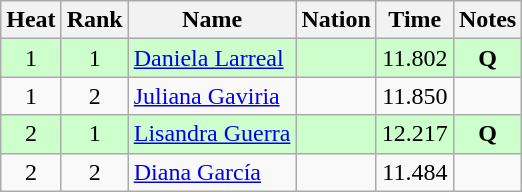<table class="wikitable sortable" style="text-align:center">
<tr>
<th>Heat</th>
<th>Rank</th>
<th>Name</th>
<th>Nation</th>
<th>Time</th>
<th>Notes</th>
</tr>
<tr bgcolor=ccffcc>
<td>1</td>
<td>1</td>
<td align=left><a href='#'>Daniela Larreal</a></td>
<td align=left></td>
<td>11.802</td>
<td><strong>Q</strong></td>
</tr>
<tr>
<td>1</td>
<td>2</td>
<td align=left><a href='#'>Juliana Gaviria</a></td>
<td align=left></td>
<td>11.850</td>
<td></td>
</tr>
<tr bgcolor=ccffcc>
<td>2</td>
<td>1</td>
<td align=left><a href='#'>Lisandra Guerra</a></td>
<td align=left></td>
<td>12.217</td>
<td><strong>Q</strong></td>
</tr>
<tr>
<td>2</td>
<td>2</td>
<td align=left><a href='#'>Diana García</a></td>
<td align=left></td>
<td>11.484</td>
<td></td>
</tr>
</table>
